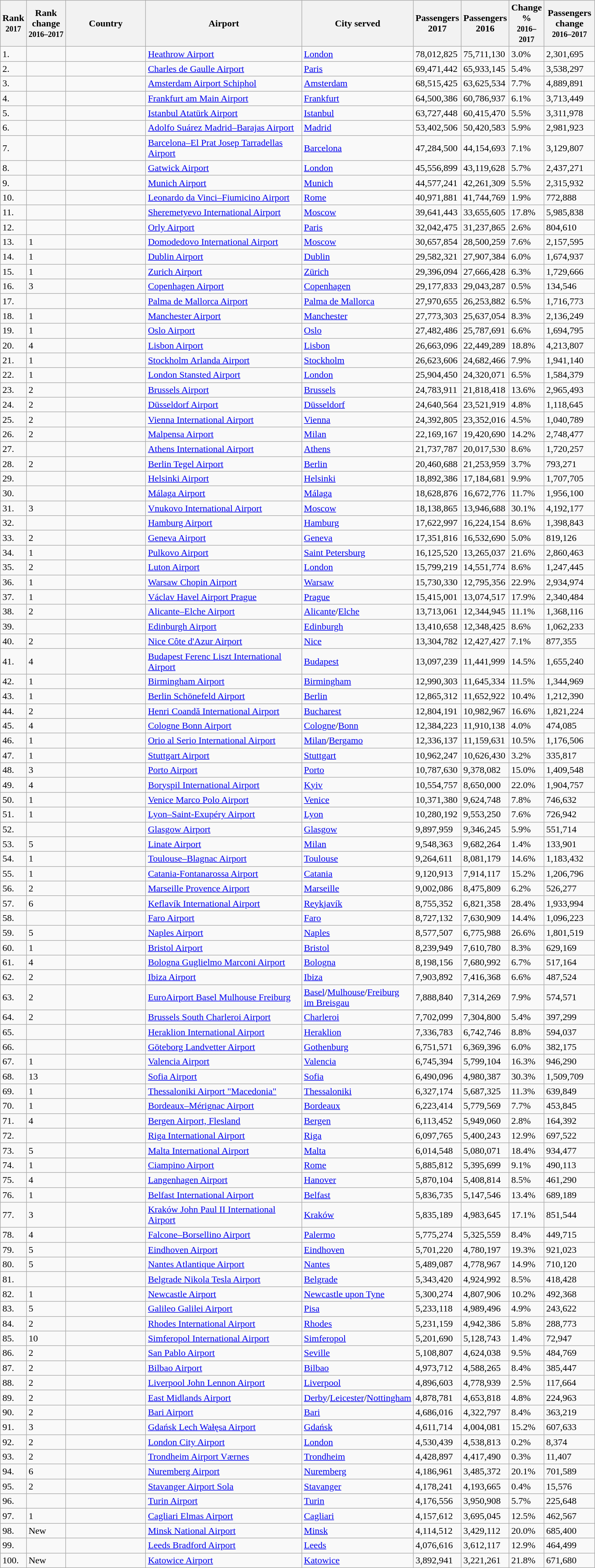<table class="wikitable sortable">
<tr>
<th>Rank<br><small>2017</small></th>
<th>Rank<br>change<br><small>2016–2017</small></th>
<th style="width:130px;">Country</th>
<th style="width:260px;">Airport</th>
<th style="width:120px;">City served</th>
<th>Passengers<br>2017</th>
<th>Passengers<br>2016</th>
<th style="width:40px;">Change %<br><small>2016–2017</small></th>
<th style="width:80px;">Passengers change<br><small>2016–2017</small></th>
</tr>
<tr>
<td>1.</td>
<td></td>
<td></td>
<td><a href='#'>Heathrow Airport</a></td>
<td><a href='#'>London</a></td>
<td>78,012,825</td>
<td>75,711,130</td>
<td>3.0%</td>
<td>2,301,695</td>
</tr>
<tr>
<td>2.</td>
<td></td>
<td></td>
<td><a href='#'>Charles de Gaulle Airport</a></td>
<td><a href='#'>Paris</a></td>
<td>69,471,442</td>
<td>65,933,145</td>
<td>5.4%</td>
<td>3,538,297</td>
</tr>
<tr>
<td>3.</td>
<td></td>
<td></td>
<td><a href='#'>Amsterdam Airport Schiphol</a></td>
<td><a href='#'>Amsterdam</a></td>
<td>68,515,425</td>
<td>63,625,534</td>
<td>7.7%</td>
<td>4,889,891</td>
</tr>
<tr>
<td>4.</td>
<td></td>
<td></td>
<td><a href='#'>Frankfurt am Main Airport</a></td>
<td><a href='#'>Frankfurt</a></td>
<td>64,500,386</td>
<td>60,786,937</td>
<td>6.1%</td>
<td>3,713,449</td>
</tr>
<tr>
<td>5.</td>
<td></td>
<td></td>
<td><a href='#'>Istanbul Atatürk Airport</a></td>
<td><a href='#'>Istanbul</a></td>
<td>63,727,448</td>
<td>60,415,470</td>
<td>5.5%</td>
<td>3,311,978</td>
</tr>
<tr>
<td>6.</td>
<td></td>
<td></td>
<td><a href='#'>Adolfo Suárez Madrid–Barajas Airport</a></td>
<td><a href='#'>Madrid</a></td>
<td>53,402,506</td>
<td>50,420,583</td>
<td>5.9%</td>
<td>2,981,923</td>
</tr>
<tr>
<td>7.</td>
<td></td>
<td></td>
<td><a href='#'>Barcelona–El Prat Josep Tarradellas Airport</a></td>
<td><a href='#'>Barcelona</a></td>
<td>47,284,500</td>
<td>44,154,693</td>
<td>7.1%</td>
<td>3,129,807</td>
</tr>
<tr>
<td>8.</td>
<td></td>
<td></td>
<td><a href='#'>Gatwick Airport</a></td>
<td><a href='#'>London</a></td>
<td>45,556,899</td>
<td>43,119,628</td>
<td>5.7%</td>
<td>2,437,271</td>
</tr>
<tr>
<td>9.</td>
<td></td>
<td></td>
<td><a href='#'>Munich Airport</a></td>
<td><a href='#'>Munich</a></td>
<td>44,577,241</td>
<td>42,261,309</td>
<td>5.5%</td>
<td>2,315,932</td>
</tr>
<tr>
<td>10.</td>
<td></td>
<td></td>
<td><a href='#'>Leonardo da Vinci–Fiumicino Airport</a></td>
<td><a href='#'>Rome</a></td>
<td>40,971,881</td>
<td>41,744,769</td>
<td>1.9%</td>
<td>772,888</td>
</tr>
<tr>
<td>11.</td>
<td></td>
<td></td>
<td><a href='#'>Sheremetyevo International Airport</a></td>
<td><a href='#'>Moscow</a></td>
<td>39,641,443</td>
<td>33,655,605</td>
<td>17.8%</td>
<td>5,985,838</td>
</tr>
<tr>
<td>12.</td>
<td></td>
<td></td>
<td><a href='#'>Orly Airport</a></td>
<td><a href='#'>Paris</a></td>
<td>32,042,475</td>
<td>31,237,865</td>
<td>2.6%</td>
<td>804,610</td>
</tr>
<tr>
<td>13.</td>
<td> 1</td>
<td></td>
<td><a href='#'>Domodedovo International Airport</a></td>
<td><a href='#'>Moscow</a></td>
<td>30,657,854</td>
<td>28,500,259</td>
<td>7.6%</td>
<td>2,157,595</td>
</tr>
<tr>
<td>14.</td>
<td> 1</td>
<td></td>
<td><a href='#'>Dublin Airport</a></td>
<td><a href='#'>Dublin</a></td>
<td>29,582,321</td>
<td>27,907,384</td>
<td>6.0%</td>
<td>1,674,937</td>
</tr>
<tr>
<td>15.</td>
<td> 1</td>
<td></td>
<td><a href='#'>Zurich Airport</a></td>
<td><a href='#'>Zürich</a></td>
<td>29,396,094</td>
<td>27,666,428</td>
<td>6.3%</td>
<td>1,729,666</td>
</tr>
<tr>
<td>16.</td>
<td> 3</td>
<td></td>
<td><a href='#'>Copenhagen Airport</a></td>
<td><a href='#'>Copenhagen</a></td>
<td>29,177,833</td>
<td>29,043,287</td>
<td>0.5%</td>
<td>134,546</td>
</tr>
<tr>
<td>17.</td>
<td></td>
<td></td>
<td><a href='#'>Palma de Mallorca Airport</a></td>
<td><a href='#'>Palma de Mallorca</a></td>
<td>27,970,655</td>
<td>26,253,882</td>
<td>6.5%</td>
<td>1,716,773</td>
</tr>
<tr>
<td>18.</td>
<td> 1</td>
<td></td>
<td><a href='#'>Manchester Airport</a></td>
<td><a href='#'>Manchester</a></td>
<td>27,773,303</td>
<td>25,637,054</td>
<td>8.3%</td>
<td>2,136,249</td>
</tr>
<tr>
<td>19.</td>
<td> 1</td>
<td></td>
<td><a href='#'>Oslo Airport</a></td>
<td><a href='#'>Oslo</a></td>
<td>27,482,486</td>
<td>25,787,691</td>
<td>6.6%</td>
<td>1,694,795</td>
</tr>
<tr>
<td>20.</td>
<td> 4</td>
<td></td>
<td><a href='#'>Lisbon Airport</a></td>
<td><a href='#'>Lisbon</a></td>
<td>26,663,096</td>
<td>22,449,289</td>
<td>18.8%</td>
<td>4,213,807</td>
</tr>
<tr>
<td>21.</td>
<td> 1</td>
<td></td>
<td><a href='#'>Stockholm Arlanda Airport</a></td>
<td><a href='#'>Stockholm</a></td>
<td>26,623,606</td>
<td>24,682,466</td>
<td>7.9%</td>
<td>1,941,140</td>
</tr>
<tr>
<td>22.</td>
<td> 1</td>
<td></td>
<td><a href='#'>London Stansted Airport</a></td>
<td><a href='#'>London</a></td>
<td>25,904,450</td>
<td>24,320,071</td>
<td>6.5%</td>
<td>1,584,379</td>
</tr>
<tr>
<td>23.</td>
<td> 2</td>
<td></td>
<td><a href='#'>Brussels Airport</a></td>
<td><a href='#'>Brussels</a></td>
<td>24,783,911</td>
<td>21,818,418</td>
<td>13.6%</td>
<td>2,965,493</td>
</tr>
<tr>
<td>24.</td>
<td> 2</td>
<td></td>
<td><a href='#'>Düsseldorf Airport</a></td>
<td><a href='#'>Düsseldorf</a></td>
<td>24,640,564</td>
<td>23,521,919</td>
<td>4.8%</td>
<td>1,118,645</td>
</tr>
<tr>
<td>25.</td>
<td> 2</td>
<td></td>
<td><a href='#'>Vienna International Airport</a></td>
<td><a href='#'>Vienna</a></td>
<td>24,392,805</td>
<td>23,352,016</td>
<td>4.5%</td>
<td>1,040,789</td>
</tr>
<tr>
<td>26.</td>
<td> 2</td>
<td></td>
<td><a href='#'>Malpensa Airport</a></td>
<td><a href='#'>Milan</a></td>
<td>22,169,167</td>
<td>19,420,690</td>
<td>14.2%</td>
<td>2,748,477</td>
</tr>
<tr>
<td>27.</td>
<td></td>
<td></td>
<td><a href='#'>Athens International Airport</a></td>
<td><a href='#'>Athens</a></td>
<td>21,737,787</td>
<td>20,017,530</td>
<td>8.6%</td>
<td>1,720,257</td>
</tr>
<tr>
<td>28.</td>
<td> 2</td>
<td></td>
<td><a href='#'>Berlin Tegel Airport</a></td>
<td><a href='#'>Berlin</a></td>
<td>20,460,688</td>
<td>21,253,959</td>
<td>3.7%</td>
<td>793,271</td>
</tr>
<tr>
<td>29.</td>
<td></td>
<td></td>
<td><a href='#'>Helsinki Airport</a></td>
<td><a href='#'>Helsinki</a></td>
<td>18,892,386</td>
<td>17,184,681</td>
<td>9.9%</td>
<td>1,707,705</td>
</tr>
<tr>
<td>30.</td>
<td></td>
<td></td>
<td><a href='#'>Málaga Airport</a></td>
<td><a href='#'>Málaga</a></td>
<td>18,628,876</td>
<td>16,672,776</td>
<td>11.7%</td>
<td>1,956,100</td>
</tr>
<tr>
<td>31.</td>
<td> 3</td>
<td></td>
<td><a href='#'>Vnukovo International Airport</a></td>
<td><a href='#'>Moscow</a></td>
<td>18,138,865</td>
<td>13,946,688</td>
<td>30.1%</td>
<td>4,192,177</td>
</tr>
<tr>
<td>32.</td>
<td></td>
<td></td>
<td><a href='#'>Hamburg Airport</a></td>
<td><a href='#'>Hamburg</a></td>
<td>17,622,997</td>
<td>16,224,154</td>
<td>8.6%</td>
<td>1,398,843</td>
</tr>
<tr>
<td>33.</td>
<td> 2</td>
<td></td>
<td><a href='#'>Geneva Airport</a></td>
<td><a href='#'>Geneva</a></td>
<td>17,351,816</td>
<td>16,532,690</td>
<td>5.0%</td>
<td>819,126</td>
</tr>
<tr>
<td>34.</td>
<td> 1</td>
<td></td>
<td><a href='#'>Pulkovo Airport</a></td>
<td><a href='#'>Saint Petersburg</a></td>
<td>16,125,520</td>
<td>13,265,037</td>
<td>21.6%</td>
<td>2,860,463</td>
</tr>
<tr>
<td>35.</td>
<td> 2</td>
<td></td>
<td><a href='#'>Luton Airport</a></td>
<td><a href='#'>London</a></td>
<td>15,799,219</td>
<td>14,551,774</td>
<td>8.6%</td>
<td>1,247,445</td>
</tr>
<tr>
<td>36.</td>
<td> 1</td>
<td></td>
<td><a href='#'>Warsaw Chopin Airport</a></td>
<td><a href='#'>Warsaw</a></td>
<td>15,730,330</td>
<td>12,795,356</td>
<td>22.9%</td>
<td>2,934,974</td>
</tr>
<tr>
<td>37.</td>
<td> 1</td>
<td></td>
<td><a href='#'>Václav Havel Airport Prague</a></td>
<td><a href='#'>Prague</a></td>
<td>15,415,001</td>
<td>13,074,517</td>
<td>17.9%</td>
<td>2,340,484</td>
</tr>
<tr>
<td>38.</td>
<td> 2</td>
<td></td>
<td><a href='#'>Alicante–Elche Airport</a></td>
<td><a href='#'>Alicante</a>/<a href='#'>Elche</a></td>
<td>13,713,061</td>
<td>12,344,945</td>
<td>11.1%</td>
<td>1,368,116</td>
</tr>
<tr>
<td>39.</td>
<td></td>
<td></td>
<td><a href='#'>Edinburgh Airport</a></td>
<td><a href='#'>Edinburgh</a></td>
<td>13,410,658</td>
<td>12,348,425</td>
<td>8.6%</td>
<td>1,062,233</td>
</tr>
<tr>
<td>40.</td>
<td> 2</td>
<td></td>
<td><a href='#'>Nice Côte d'Azur Airport</a></td>
<td><a href='#'>Nice</a></td>
<td>13,304,782</td>
<td>12,427,427</td>
<td>7.1%</td>
<td>877,355</td>
</tr>
<tr>
<td>41.</td>
<td> 4</td>
<td></td>
<td><a href='#'>Budapest Ferenc Liszt International Airport</a></td>
<td><a href='#'>Budapest</a></td>
<td>13,097,239</td>
<td>11,441,999</td>
<td>14.5%</td>
<td>1,655,240</td>
</tr>
<tr>
<td>42.</td>
<td> 1</td>
<td></td>
<td><a href='#'>Birmingham Airport</a></td>
<td><a href='#'>Birmingham</a></td>
<td>12,990,303</td>
<td>11,645,334</td>
<td>11.5%</td>
<td>1,344,969</td>
</tr>
<tr>
<td>43.</td>
<td> 1</td>
<td></td>
<td><a href='#'>Berlin Schönefeld Airport</a></td>
<td><a href='#'>Berlin</a></td>
<td>12,865,312</td>
<td>11,652,922</td>
<td>10.4%</td>
<td>1,212,390</td>
</tr>
<tr>
<td>44.</td>
<td> 2</td>
<td></td>
<td><a href='#'>Henri Coandă International Airport</a></td>
<td><a href='#'>Bucharest</a></td>
<td>12,804,191</td>
<td>10,982,967</td>
<td>16.6%</td>
<td>1,821,224</td>
</tr>
<tr>
<td>45.</td>
<td> 4</td>
<td></td>
<td><a href='#'>Cologne Bonn Airport</a></td>
<td><a href='#'>Cologne</a>/<a href='#'>Bonn</a></td>
<td>12,384,223</td>
<td>11,910,138</td>
<td>4.0%</td>
<td>474,085</td>
</tr>
<tr>
<td>46.</td>
<td> 1</td>
<td></td>
<td><a href='#'>Orio al Serio International Airport</a></td>
<td><a href='#'>Milan</a>/<a href='#'>Bergamo</a></td>
<td>12,336,137</td>
<td>11,159,631</td>
<td>10.5%</td>
<td>1,176,506</td>
</tr>
<tr>
<td>47.</td>
<td> 1</td>
<td></td>
<td><a href='#'>Stuttgart Airport</a></td>
<td><a href='#'>Stuttgart</a></td>
<td>10,962,247</td>
<td>10,626,430</td>
<td>3.2%</td>
<td>335,817</td>
</tr>
<tr>
<td>48.</td>
<td> 3</td>
<td></td>
<td><a href='#'>Porto Airport</a></td>
<td><a href='#'>Porto</a></td>
<td>10,787,630</td>
<td>9,378,082</td>
<td>15.0%</td>
<td>1,409,548</td>
</tr>
<tr>
<td>49.</td>
<td> 4</td>
<td></td>
<td><a href='#'>Boryspil International Airport</a></td>
<td><a href='#'>Kyiv</a></td>
<td>10,554,757</td>
<td>8,650,000</td>
<td>22.0%</td>
<td>1,904,757</td>
</tr>
<tr>
<td>50.</td>
<td> 1</td>
<td></td>
<td><a href='#'>Venice Marco Polo Airport</a></td>
<td><a href='#'>Venice</a></td>
<td>10,371,380</td>
<td>9,624,748</td>
<td>7.8%</td>
<td>746,632</td>
</tr>
<tr>
<td>51.</td>
<td> 1</td>
<td></td>
<td><a href='#'>Lyon–Saint-Exupéry Airport</a></td>
<td><a href='#'>Lyon</a></td>
<td>10,280,192</td>
<td>9,553,250</td>
<td>7.6%</td>
<td>726,942</td>
</tr>
<tr>
<td>52.</td>
<td></td>
<td></td>
<td><a href='#'>Glasgow Airport</a></td>
<td><a href='#'>Glasgow</a></td>
<td>9,897,959</td>
<td>9,346,245</td>
<td>5.9%</td>
<td>551,714</td>
</tr>
<tr>
<td>53.</td>
<td> 5</td>
<td></td>
<td><a href='#'>Linate Airport</a></td>
<td><a href='#'>Milan</a></td>
<td>9,548,363</td>
<td>9,682,264</td>
<td>1.4%</td>
<td>133,901</td>
</tr>
<tr>
<td>54.</td>
<td> 1</td>
<td></td>
<td><a href='#'>Toulouse–Blagnac Airport</a></td>
<td><a href='#'>Toulouse</a></td>
<td>9,264,611</td>
<td>8,081,179</td>
<td>14.6%</td>
<td>1,183,432</td>
</tr>
<tr>
<td>55.</td>
<td> 1</td>
<td></td>
<td><a href='#'>Catania-Fontanarossa Airport</a></td>
<td><a href='#'>Catania</a></td>
<td>9,120,913</td>
<td>7,914,117</td>
<td>15.2%</td>
<td>1,206,796</td>
</tr>
<tr>
<td>56.</td>
<td> 2</td>
<td></td>
<td><a href='#'>Marseille Provence Airport</a></td>
<td><a href='#'>Marseille</a></td>
<td>9,002,086</td>
<td>8,475,809</td>
<td>6.2%</td>
<td>526,277</td>
</tr>
<tr>
<td>57.</td>
<td> 6</td>
<td></td>
<td><a href='#'>Keflavík International Airport</a></td>
<td><a href='#'>Reykjavík</a></td>
<td>8,755,352</td>
<td>6,821,358</td>
<td>28.4%</td>
<td>1,933,994</td>
</tr>
<tr>
<td>58.</td>
<td></td>
<td></td>
<td><a href='#'>Faro Airport</a></td>
<td><a href='#'>Faro</a></td>
<td>8,727,132</td>
<td>7,630,909</td>
<td>14.4%</td>
<td>1,096,223</td>
</tr>
<tr>
<td>59.</td>
<td> 5</td>
<td></td>
<td><a href='#'>Naples Airport</a></td>
<td><a href='#'>Naples</a></td>
<td>8,577,507</td>
<td>6,775,988</td>
<td>26.6%</td>
<td>1,801,519</td>
</tr>
<tr>
<td>60.</td>
<td> 1</td>
<td></td>
<td><a href='#'>Bristol Airport</a></td>
<td><a href='#'>Bristol</a></td>
<td>8,239,949</td>
<td>7,610,780</td>
<td>8.3%</td>
<td>629,169</td>
</tr>
<tr>
<td>61.</td>
<td> 4</td>
<td></td>
<td><a href='#'>Bologna Guglielmo Marconi Airport</a></td>
<td><a href='#'>Bologna</a></td>
<td>8,198,156</td>
<td>7,680,992</td>
<td>6.7%</td>
<td>517,164</td>
</tr>
<tr>
<td>62.</td>
<td> 2</td>
<td></td>
<td><a href='#'>Ibiza Airport</a></td>
<td><a href='#'>Ibiza</a></td>
<td>7,903,892</td>
<td>7,416,368</td>
<td>6.6%</td>
<td>487,524</td>
</tr>
<tr>
<td>63.</td>
<td> 2</td>
<td><br></td>
<td><a href='#'>EuroAirport Basel Mulhouse Freiburg</a></td>
<td><a href='#'>Basel</a>/<a href='#'>Mulhouse</a>/<a href='#'>Freiburg im Breisgau</a></td>
<td>7,888,840</td>
<td>7,314,269</td>
<td>7.9%</td>
<td>574,571</td>
</tr>
<tr>
<td>64.</td>
<td> 2</td>
<td></td>
<td><a href='#'>Brussels South Charleroi Airport</a></td>
<td><a href='#'>Charleroi</a></td>
<td>7,702,099</td>
<td>7,304,800</td>
<td>5.4%</td>
<td>397,299</td>
</tr>
<tr>
<td>65.</td>
<td></td>
<td></td>
<td><a href='#'>Heraklion International Airport</a></td>
<td><a href='#'>Heraklion</a></td>
<td>7,336,783</td>
<td>6,742,746</td>
<td>8.8%</td>
<td>594,037</td>
</tr>
<tr>
<td>66.</td>
<td></td>
<td></td>
<td><a href='#'>Göteborg Landvetter Airport</a></td>
<td><a href='#'>Gothenburg</a></td>
<td>6,751,571</td>
<td>6,369,396</td>
<td>6.0%</td>
<td>382,175</td>
</tr>
<tr>
<td>67.</td>
<td> 1</td>
<td></td>
<td><a href='#'>Valencia Airport</a></td>
<td><a href='#'>Valencia</a></td>
<td>6,745,394</td>
<td>5,799,104</td>
<td>16.3%</td>
<td>946,290</td>
</tr>
<tr>
<td>68.</td>
<td> 13</td>
<td></td>
<td><a href='#'>Sofia Airport</a></td>
<td><a href='#'>Sofia</a></td>
<td>6,490,096</td>
<td>4,980,387</td>
<td>30.3%</td>
<td>1,509,709</td>
</tr>
<tr>
<td>69.</td>
<td> 1</td>
<td></td>
<td><a href='#'>Thessaloniki Airport "Macedonia"</a></td>
<td><a href='#'>Thessaloniki</a></td>
<td>6,327,174</td>
<td>5,687,325</td>
<td>11.3%</td>
<td>639,849</td>
</tr>
<tr>
<td>70.</td>
<td> 1</td>
<td></td>
<td><a href='#'>Bordeaux–Mérignac Airport</a></td>
<td><a href='#'>Bordeaux</a></td>
<td>6,223,414</td>
<td>5,779,569</td>
<td>7.7%</td>
<td>453,845</td>
</tr>
<tr>
<td>71.</td>
<td> 4</td>
<td></td>
<td><a href='#'>Bergen Airport, Flesland</a></td>
<td><a href='#'>Bergen</a></td>
<td>6,113,452</td>
<td>5,949,060</td>
<td>2.8%</td>
<td>164,392</td>
</tr>
<tr>
<td>72.</td>
<td></td>
<td></td>
<td><a href='#'>Riga International Airport</a></td>
<td><a href='#'>Riga</a></td>
<td>6,097,765</td>
<td>5,400,243</td>
<td>12.9%</td>
<td>697,522</td>
</tr>
<tr>
<td>73.</td>
<td> 5</td>
<td></td>
<td><a href='#'>Malta International Airport</a></td>
<td><a href='#'>Malta</a></td>
<td>6,014,548</td>
<td>5,080,071</td>
<td>18.4%</td>
<td>934,477</td>
</tr>
<tr>
<td>74.</td>
<td> 1</td>
<td></td>
<td><a href='#'>Ciampino Airport</a></td>
<td><a href='#'>Rome</a></td>
<td>5,885,812</td>
<td>5,395,699</td>
<td>9.1%</td>
<td>490,113</td>
</tr>
<tr>
<td>75.</td>
<td> 4</td>
<td></td>
<td><a href='#'>Langenhagen Airport</a></td>
<td><a href='#'>Hanover</a></td>
<td>5,870,104</td>
<td>5,408,814</td>
<td>8.5%</td>
<td>461,290</td>
</tr>
<tr>
<td>76.</td>
<td> 1</td>
<td></td>
<td><a href='#'>Belfast International Airport</a></td>
<td><a href='#'>Belfast</a></td>
<td>5,836,735</td>
<td>5,147,546</td>
<td>13.4%</td>
<td>689,189</td>
</tr>
<tr>
<td>77.</td>
<td> 3</td>
<td></td>
<td><a href='#'>Kraków John Paul II International Airport</a></td>
<td><a href='#'>Kraków</a></td>
<td>5,835,189</td>
<td>4,983,645</td>
<td>17.1%</td>
<td>851,544</td>
</tr>
<tr>
<td>78.</td>
<td> 4</td>
<td></td>
<td><a href='#'>Falcone–Borsellino Airport</a></td>
<td><a href='#'>Palermo</a></td>
<td>5,775,274</td>
<td>5,325,559</td>
<td>8.4%</td>
<td>449,715</td>
</tr>
<tr>
<td>79.</td>
<td> 5</td>
<td></td>
<td><a href='#'>Eindhoven Airport</a></td>
<td><a href='#'>Eindhoven</a></td>
<td>5,701,220</td>
<td>4,780,197</td>
<td>19.3%</td>
<td>921,023</td>
</tr>
<tr>
<td>80.</td>
<td> 5</td>
<td></td>
<td><a href='#'>Nantes Atlantique Airport</a></td>
<td><a href='#'>Nantes</a></td>
<td>5,489,087</td>
<td>4,778,967</td>
<td>14.9%</td>
<td>710,120</td>
</tr>
<tr>
<td>81.</td>
<td></td>
<td></td>
<td><a href='#'>Belgrade Nikola Tesla Airport</a></td>
<td><a href='#'>Belgrade</a></td>
<td>5,343,420</td>
<td>4,924,992</td>
<td>8.5%</td>
<td>418,428</td>
</tr>
<tr>
<td>82.</td>
<td> 1</td>
<td></td>
<td><a href='#'>Newcastle Airport</a></td>
<td><a href='#'>Newcastle upon Tyne</a></td>
<td>5,300,274</td>
<td>4,807,906</td>
<td>10.2%</td>
<td>492,368</td>
</tr>
<tr>
<td>83.</td>
<td> 5</td>
<td></td>
<td><a href='#'>Galileo Galilei Airport</a></td>
<td><a href='#'>Pisa</a></td>
<td>5,233,118</td>
<td>4,989,496</td>
<td>4.9%</td>
<td>243,622</td>
</tr>
<tr>
<td>84.</td>
<td> 2</td>
<td></td>
<td><a href='#'>Rhodes International Airport</a></td>
<td><a href='#'>Rhodes</a></td>
<td>5,231,159</td>
<td>4,942,386</td>
<td>5.8%</td>
<td>288,773</td>
</tr>
<tr>
<td>85.</td>
<td> 10</td>
<td></td>
<td><a href='#'>Simferopol International Airport</a></td>
<td><a href='#'>Simferopol</a></td>
<td>5,201,690</td>
<td>5,128,743</td>
<td>1.4%</td>
<td>72,947</td>
</tr>
<tr>
<td>86.</td>
<td> 2</td>
<td></td>
<td><a href='#'>San Pablo Airport</a></td>
<td><a href='#'>Seville</a></td>
<td>5,108,807</td>
<td>4,624,038</td>
<td>9.5%</td>
<td>484,769</td>
</tr>
<tr>
<td>87.</td>
<td> 2</td>
<td></td>
<td><a href='#'>Bilbao Airport</a></td>
<td><a href='#'>Bilbao</a></td>
<td>4,973,712</td>
<td>4,588,265</td>
<td>8.4%</td>
<td>385,447</td>
</tr>
<tr>
<td>88.</td>
<td> 2</td>
<td></td>
<td><a href='#'>Liverpool John Lennon Airport</a></td>
<td><a href='#'>Liverpool</a></td>
<td>4,896,603</td>
<td>4,778,939</td>
<td>2.5%</td>
<td>117,664</td>
</tr>
<tr>
<td>89.</td>
<td> 2</td>
<td></td>
<td><a href='#'>East Midlands Airport</a></td>
<td><a href='#'>Derby</a>/<a href='#'>Leicester</a>/<a href='#'>Nottingham</a></td>
<td>4,878,781</td>
<td>4,653,818</td>
<td>4.8%</td>
<td>224,963</td>
</tr>
<tr>
<td>90.</td>
<td> 2</td>
<td></td>
<td><a href='#'>Bari Airport</a></td>
<td><a href='#'>Bari</a></td>
<td>4,686,016</td>
<td>4,322,797</td>
<td>8.4%</td>
<td>363,219</td>
</tr>
<tr>
<td>91.</td>
<td> 3</td>
<td></td>
<td><a href='#'>Gdańsk Lech Wałęsa Airport</a></td>
<td><a href='#'>Gdańsk</a></td>
<td>4,611,714</td>
<td>4,004,081</td>
<td>15.2%</td>
<td>607,633</td>
</tr>
<tr>
<td>92.</td>
<td> 2</td>
<td></td>
<td><a href='#'>London City Airport</a></td>
<td><a href='#'>London</a></td>
<td>4,530,439</td>
<td>4,538,813</td>
<td>0.2%</td>
<td>8,374</td>
</tr>
<tr>
<td>93.</td>
<td> 2</td>
<td></td>
<td><a href='#'>Trondheim Airport Værnes</a></td>
<td><a href='#'>Trondheim</a></td>
<td>4,428,897</td>
<td>4,417,490</td>
<td>0.3%</td>
<td>11,407</td>
</tr>
<tr>
<td>94.</td>
<td> 6</td>
<td></td>
<td><a href='#'>Nuremberg Airport</a></td>
<td><a href='#'>Nuremberg</a></td>
<td>4,186,961</td>
<td>3,485,372</td>
<td>20.1%</td>
<td>701,589</td>
</tr>
<tr>
<td>95.</td>
<td> 2</td>
<td></td>
<td><a href='#'>Stavanger Airport Sola</a></td>
<td><a href='#'>Stavanger</a></td>
<td>4,178,241</td>
<td>4,193,665</td>
<td>0.4%</td>
<td>15,576</td>
</tr>
<tr>
<td>96.</td>
<td></td>
<td></td>
<td><a href='#'>Turin Airport</a></td>
<td><a href='#'>Turin</a></td>
<td>4,176,556</td>
<td>3,950,908</td>
<td>5.7%</td>
<td>225,648</td>
</tr>
<tr>
<td>97.</td>
<td> 1</td>
<td></td>
<td><a href='#'>Cagliari Elmas Airport</a></td>
<td><a href='#'>Cagliari</a></td>
<td>4,157,612</td>
<td>3,695,045</td>
<td>12.5%</td>
<td>462,567</td>
</tr>
<tr>
<td>98.</td>
<td>New</td>
<td></td>
<td><a href='#'>Minsk National Airport</a></td>
<td><a href='#'>Minsk</a></td>
<td>4,114,512</td>
<td>3,429,112</td>
<td>20.0%</td>
<td>685,400</td>
</tr>
<tr>
<td>99.</td>
<td></td>
<td></td>
<td><a href='#'>Leeds Bradford Airport</a></td>
<td><a href='#'>Leeds</a></td>
<td>4,076,616</td>
<td>3,612,117</td>
<td>12.9%</td>
<td>464,499</td>
</tr>
<tr>
<td>100.</td>
<td>New</td>
<td></td>
<td><a href='#'>Katowice Airport</a></td>
<td><a href='#'>Katowice</a></td>
<td>3,892,941</td>
<td>3,221,261</td>
<td>21.8%</td>
<td>671,680</td>
</tr>
</table>
